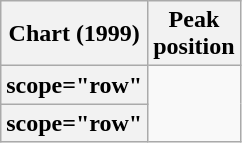<table class="wikitable sortable plainrowheaders">
<tr>
<th scope="col">Chart (1999)</th>
<th scope="col">Peak<br>position</th>
</tr>
<tr>
<th>scope="row" </th>
</tr>
<tr>
<th>scope="row" </th>
</tr>
</table>
